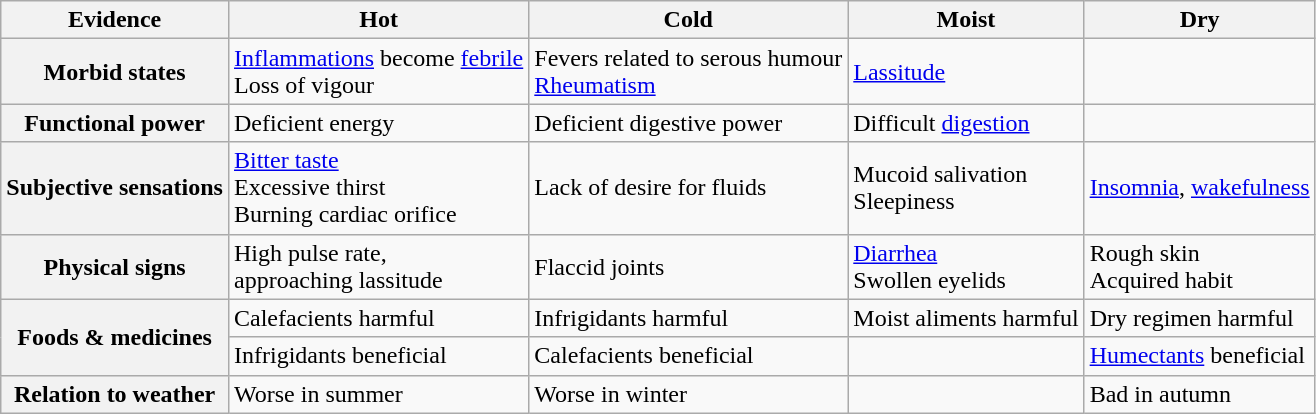<table class="wikitable">
<tr>
<th>Evidence</th>
<th>Hot</th>
<th>Cold</th>
<th>Moist</th>
<th>Dry</th>
</tr>
<tr>
<th>Morbid states</th>
<td><a href='#'>Inflammations</a> become <a href='#'>febrile</a> <br>Loss of vigour</td>
<td>Fevers related to serous humour <br><a href='#'>Rheumatism</a></td>
<td><a href='#'>Lassitude</a></td>
<td></td>
</tr>
<tr>
<th>Functional power</th>
<td>Deficient energy</td>
<td>Deficient digestive power</td>
<td>Difficult <a href='#'>digestion</a></td>
<td></td>
</tr>
<tr>
<th>Subjective sensations</th>
<td><a href='#'>Bitter taste</a> <br>Excessive thirst <br>Burning cardiac orifice</td>
<td>Lack of desire for fluids</td>
<td>Mucoid salivation <br>Sleepiness</td>
<td><a href='#'>Insomnia</a>, <a href='#'>wakefulness</a></td>
</tr>
<tr>
<th>Physical signs</th>
<td>High pulse rate, <br>approaching lassitude</td>
<td>Flaccid joints</td>
<td><a href='#'>Diarrhea</a> <br>Swollen eyelids</td>
<td>Rough skin <br>Acquired habit</td>
</tr>
<tr>
<th rowspan=2>Foods & medicines</th>
<td>Calefacients harmful</td>
<td>Infrigidants harmful</td>
<td>Moist aliments harmful</td>
<td>Dry regimen harmful</td>
</tr>
<tr>
<td>Infrigidants beneficial</td>
<td>Calefacients beneficial</td>
<td></td>
<td><a href='#'>Humectants</a> beneficial</td>
</tr>
<tr>
<th>Relation to weather</th>
<td>Worse in summer</td>
<td>Worse in winter</td>
<td></td>
<td>Bad in autumn</td>
</tr>
</table>
